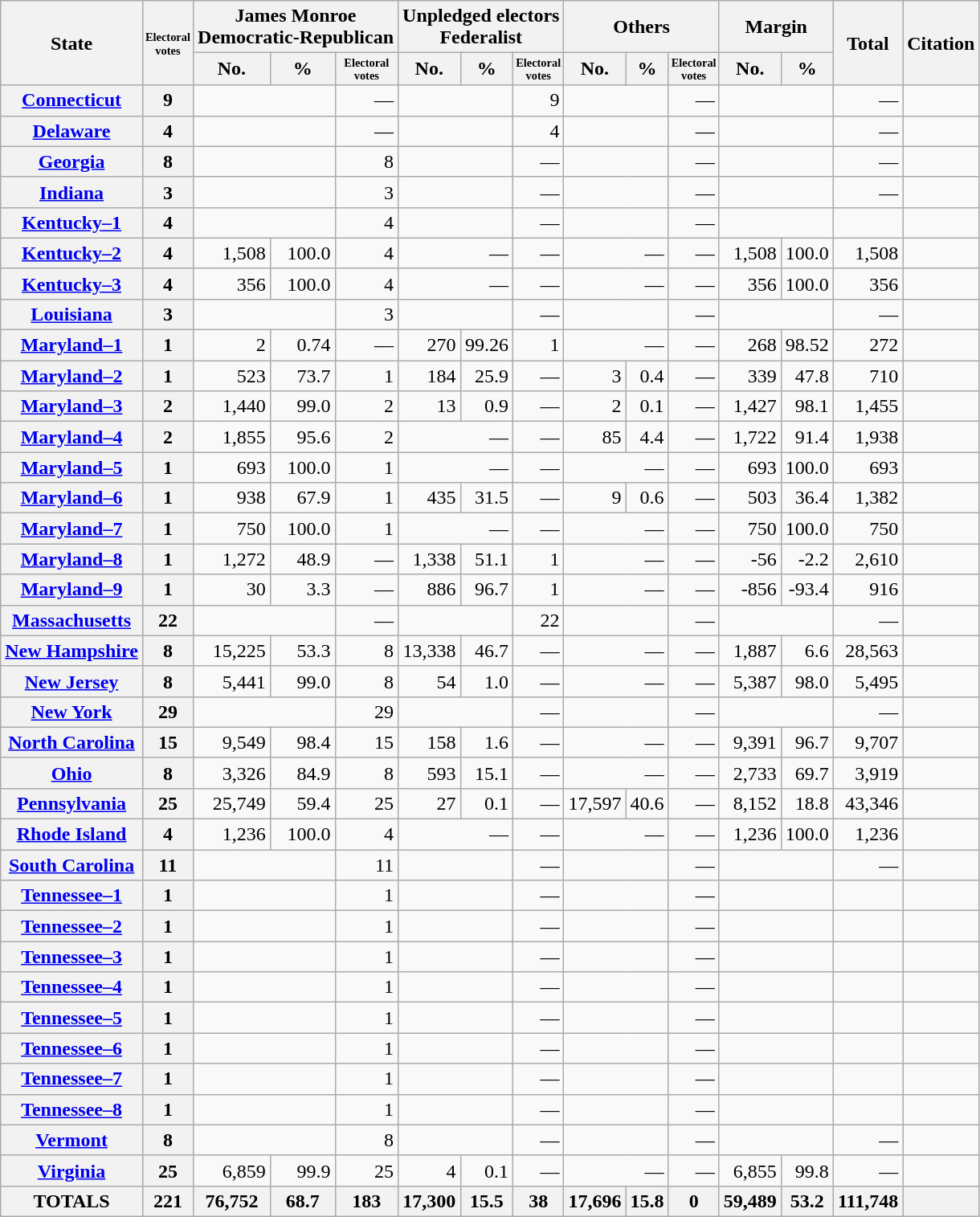<table class="wikitable sortable">
<tr>
<th rowspan=2>State</th>
<th rowspan=2 style="font-size: 60%">Electoral<br>votes</th>
<th colspan=3>James Monroe<br>Democratic-Republican</th>
<th colspan=3>Unpledged electors<br>Federalist</th>
<th colspan=3>Others</th>
<th colspan=2>Margin</th>
<th rowspan=2>Total</th>
<th rowspan=2>Citation</th>
</tr>
<tr>
<th>No.</th>
<th>%</th>
<th style="font-size: 60%">Electoral<br>votes</th>
<th>No.</th>
<th>%</th>
<th style="font-size: 60%">Electoral<br>votes</th>
<th>No.</th>
<th>%</th>
<th style="font-size: 60%">Electoral<br>votes</th>
<th>No.</th>
<th>%</th>
</tr>
<tr>
<th><a href='#'>Connecticut</a></th>
<th>9</th>
<td align=right colspan=2></td>
<td align=right>—</td>
<td align=right colspan=2></td>
<td align=right>9</td>
<td align=right colspan=2></td>
<td align=right>—</td>
<td align=right colspan=2></td>
<td align=right>—</td>
<td align=right></td>
</tr>
<tr>
<th><a href='#'>Delaware</a></th>
<th>4</th>
<td align=right colspan=2></td>
<td align=right>—</td>
<td align=right colspan=2></td>
<td align=right>4</td>
<td align=right colspan=2></td>
<td align=right>—</td>
<td align=right colspan=2></td>
<td align=right>—</td>
<td align=right></td>
</tr>
<tr>
<th><a href='#'>Georgia</a></th>
<th>8</th>
<td align=right colspan=2></td>
<td align=right>8</td>
<td align=right colspan=2></td>
<td align=right>—</td>
<td align=right colspan=2></td>
<td align=right>—</td>
<td align=right colspan=2></td>
<td align=right>—</td>
<td align=right></td>
</tr>
<tr>
<th><a href='#'>Indiana</a></th>
<th>3</th>
<td align=right colspan=2></td>
<td align=right>3</td>
<td align=right colspan=2></td>
<td align=right>—</td>
<td align=right colspan=2></td>
<td align=right>—</td>
<td align=right colspan=2></td>
<td align=right>—</td>
<td align=right></td>
</tr>
<tr>
<th><a href='#'>Kentucky–1</a></th>
<th>4</th>
<td align=right colspan=2></td>
<td align=right>4</td>
<td align=right colspan=2></td>
<td align=right>—</td>
<td align=right colspan=2></td>
<td align=right>—</td>
<td align=right colspan=2></td>
<td align=right></td>
<td align=right></td>
</tr>
<tr>
<th><a href='#'>Kentucky–2</a></th>
<th>4</th>
<td align=right>1,508</td>
<td align=right>100.0</td>
<td align=right>4</td>
<td align=right colspan=2>—</td>
<td align=right>—</td>
<td align=right colspan=2>—</td>
<td align=right>—</td>
<td align=right>1,508</td>
<td align=right>100.0</td>
<td align=right>1,508</td>
<td align=right></td>
</tr>
<tr>
<th><a href='#'>Kentucky–3</a></th>
<th>4</th>
<td align=right>356</td>
<td align=right>100.0</td>
<td align=right>4</td>
<td align=right colspan=2>—</td>
<td align=right>—</td>
<td align=right colspan=2>—</td>
<td align=right>—</td>
<td align=right>356</td>
<td align=right>100.0</td>
<td align=right>356</td>
<td align=right></td>
</tr>
<tr>
<th><a href='#'>Louisiana</a></th>
<th>3</th>
<td align=right colspan=2></td>
<td align=right>3</td>
<td align=right colspan=2></td>
<td align=right>—</td>
<td align=right colspan=2></td>
<td align=right>—</td>
<td align=right colspan=2></td>
<td align=right>—</td>
<td align=right></td>
</tr>
<tr>
<th><a href='#'>Maryland–1</a></th>
<th>1</th>
<td align=right>2</td>
<td align=right>0.74</td>
<td align=right>—</td>
<td align=right>270</td>
<td align=right>99.26</td>
<td align=right>1</td>
<td align=right colspan=2>—</td>
<td align=right>—</td>
<td align=right>268</td>
<td align=right>98.52</td>
<td align=right>272</td>
<td align=right></td>
</tr>
<tr>
<th><a href='#'>Maryland–2</a></th>
<th>1</th>
<td align=right>523</td>
<td align=right>73.7</td>
<td align=right>1</td>
<td align=right>184</td>
<td align=right>25.9</td>
<td align=right>—</td>
<td align=right>3</td>
<td align=right>0.4</td>
<td align=right>—</td>
<td align=right>339</td>
<td align=right>47.8</td>
<td align=right>710</td>
<td align=right></td>
</tr>
<tr>
<th><a href='#'>Maryland–3</a></th>
<th>2</th>
<td align=right>1,440</td>
<td align=right>99.0</td>
<td align=right>2</td>
<td align=right>13</td>
<td align=right>0.9</td>
<td align=right>—</td>
<td align=right>2</td>
<td align=right>0.1</td>
<td align=right>—</td>
<td align=right>1,427</td>
<td align=right>98.1</td>
<td align=right>1,455</td>
<td align=right></td>
</tr>
<tr>
<th><a href='#'>Maryland–4</a></th>
<th>2</th>
<td align=right>1,855</td>
<td align=right>95.6</td>
<td align=right>2</td>
<td align=right colspan=2>—</td>
<td align=right>—</td>
<td align=right>85</td>
<td align=right>4.4</td>
<td align=right>—</td>
<td align=right>1,722</td>
<td align=right>91.4</td>
<td align=right>1,938</td>
<td align=right></td>
</tr>
<tr>
<th><a href='#'>Maryland–5</a></th>
<th>1</th>
<td align=right>693</td>
<td align=right>100.0</td>
<td align=right>1</td>
<td align=right colspan=2>—</td>
<td align=right>—</td>
<td align=right colspan=2>—</td>
<td align=right>—</td>
<td align=right>693</td>
<td align=right>100.0</td>
<td align=right>693</td>
<td align=right></td>
</tr>
<tr>
<th><a href='#'>Maryland–6</a></th>
<th>1</th>
<td align=right>938</td>
<td align=right>67.9</td>
<td align=right>1</td>
<td align=right>435</td>
<td align=right>31.5</td>
<td align=right>—</td>
<td align=right>9</td>
<td align=right>0.6</td>
<td align=right>—</td>
<td align=right>503</td>
<td align=right>36.4</td>
<td align=right>1,382</td>
<td align=right></td>
</tr>
<tr>
<th><a href='#'>Maryland–7</a></th>
<th>1</th>
<td align=right>750</td>
<td align=right>100.0</td>
<td align=right>1</td>
<td align=right colspan=2>—</td>
<td align=right>—</td>
<td align=right colspan=2>—</td>
<td align=right>—</td>
<td align=right>750</td>
<td align=right>100.0</td>
<td align=right>750</td>
<td align=right></td>
</tr>
<tr>
<th><a href='#'>Maryland–8</a></th>
<th>1</th>
<td align=right>1,272</td>
<td align=right>48.9</td>
<td align=right>—</td>
<td align=right>1,338</td>
<td align=right>51.1</td>
<td align=right>1</td>
<td align=right colspan=2>—</td>
<td align=right>—</td>
<td align=right>-56</td>
<td align=right>-2.2</td>
<td align=right>2,610</td>
<td align=right></td>
</tr>
<tr>
<th><a href='#'>Maryland–9</a></th>
<th>1</th>
<td align=right>30</td>
<td align=right>3.3</td>
<td align=right>—</td>
<td align=right>886</td>
<td align=right>96.7</td>
<td align=right>1</td>
<td align=right colspan=2>—</td>
<td align=right>—</td>
<td align=right>-856</td>
<td align=right>-93.4</td>
<td align=right>916</td>
<td align=right></td>
</tr>
<tr>
<th><a href='#'>Massachusetts</a></th>
<th>22</th>
<td align=right colspan=2></td>
<td align=right>—</td>
<td align=right colspan=2></td>
<td align=right>22</td>
<td align=right colspan=2></td>
<td align=right>—</td>
<td align=right colspan=2></td>
<td align=right>—</td>
<td align=right></td>
</tr>
<tr>
<th><a href='#'>New Hampshire</a></th>
<th>8</th>
<td align=right>15,225</td>
<td align=right>53.3</td>
<td align=right>8</td>
<td align=right>13,338</td>
<td align=right>46.7</td>
<td align=right>—</td>
<td align=right colspan=2>—</td>
<td align=right>—</td>
<td align=right>1,887</td>
<td align=right>6.6</td>
<td align=right>28,563</td>
<td align=right></td>
</tr>
<tr>
<th><a href='#'>New Jersey</a></th>
<th>8</th>
<td align=right>5,441</td>
<td align=right>99.0</td>
<td align=right>8</td>
<td align=right>54</td>
<td align=right>1.0</td>
<td align=right>—</td>
<td align=right colspan=2>—</td>
<td align=right>—</td>
<td align=right>5,387</td>
<td align=right>98.0</td>
<td align=right>5,495</td>
<td align=right></td>
</tr>
<tr>
<th><a href='#'>New York</a></th>
<th>29</th>
<td align=right colspan=2></td>
<td align=right>29</td>
<td align=right colspan=2></td>
<td align=right>—</td>
<td align=right colspan=2></td>
<td align=right>—</td>
<td align=right colspan=2></td>
<td align=right>—</td>
<td align=right></td>
</tr>
<tr>
<th><a href='#'>North Carolina</a></th>
<th>15</th>
<td align=right>9,549</td>
<td align=right>98.4</td>
<td align=right>15</td>
<td align=right>158</td>
<td align=right>1.6</td>
<td align=right>—</td>
<td align=right colspan=2>—</td>
<td align=right>—</td>
<td align=right>9,391</td>
<td align=right>96.7</td>
<td align=right>9,707</td>
<td align=right></td>
</tr>
<tr>
<th><a href='#'>Ohio</a></th>
<th>8</th>
<td align=right>3,326</td>
<td align=right>84.9</td>
<td align=right>8</td>
<td align=right>593</td>
<td align=right>15.1</td>
<td align=right>—</td>
<td align=right colspan=2>—</td>
<td align=right>—</td>
<td align=right>2,733</td>
<td align=right>69.7</td>
<td align=right>3,919</td>
<td align=right></td>
</tr>
<tr>
<th><a href='#'>Pennsylvania</a></th>
<th>25</th>
<td align=right>25,749</td>
<td align=right>59.4</td>
<td align=right>25</td>
<td align=right>27</td>
<td align=right>0.1</td>
<td align=right>—</td>
<td align=right>17,597</td>
<td align=right>40.6</td>
<td align=right>—</td>
<td align=right>8,152</td>
<td align=right>18.8</td>
<td align=right>43,346</td>
<td align=right></td>
</tr>
<tr>
<th><a href='#'>Rhode Island</a></th>
<th>4</th>
<td align=right>1,236</td>
<td align=right>100.0</td>
<td align=right>4</td>
<td align=right colspan=2>—</td>
<td align=right>—</td>
<td align=right colspan=2>—</td>
<td align=right>—</td>
<td align=right>1,236</td>
<td align=right>100.0</td>
<td align=right>1,236</td>
<td align=right></td>
</tr>
<tr>
<th><a href='#'>South Carolina</a></th>
<th>11</th>
<td align=right colspan=2></td>
<td align=right>11</td>
<td align=right colspan=2></td>
<td align=right>—</td>
<td align=right colspan=2></td>
<td align=right>—</td>
<td align=right colspan=2></td>
<td align=right>—</td>
<td align=right></td>
</tr>
<tr>
<th><a href='#'>Tennessee–1</a></th>
<th>1</th>
<td align=right colspan=2></td>
<td align=right>1</td>
<td align=right colspan=2></td>
<td align=right>—</td>
<td align=right colspan=2></td>
<td align=right>—</td>
<td align=right colspan=2></td>
<td align=right></td>
<td align=right></td>
</tr>
<tr>
<th><a href='#'>Tennessee–2</a></th>
<th>1</th>
<td align=right colspan=2></td>
<td align=right>1</td>
<td align=right colspan=2></td>
<td align=right>—</td>
<td align=right colspan=2></td>
<td align=right>—</td>
<td align=right colspan=2></td>
<td align=right></td>
<td align=right></td>
</tr>
<tr>
<th><a href='#'>Tennessee–3</a></th>
<th>1</th>
<td align=right colspan=2></td>
<td align=right>1</td>
<td align=right colspan=2></td>
<td align=right>—</td>
<td align=right colspan=2></td>
<td align=right>—</td>
<td align=right colspan=2></td>
<td align=right></td>
<td align=right></td>
</tr>
<tr>
<th><a href='#'>Tennessee–4</a></th>
<th>1</th>
<td align=right colspan=2></td>
<td align=right>1</td>
<td align=right colspan=2></td>
<td align=right>—</td>
<td align=right colspan=2></td>
<td align=right>—</td>
<td align=right colspan=2></td>
<td align=right></td>
<td align=right></td>
</tr>
<tr>
<th><a href='#'>Tennessee–5</a></th>
<th>1</th>
<td align=right colspan=2></td>
<td align=right>1</td>
<td align=right colspan=2></td>
<td align=right>—</td>
<td align=right colspan=2></td>
<td align=right>—</td>
<td align=right colspan=2></td>
<td align=right></td>
<td align=right></td>
</tr>
<tr>
<th><a href='#'>Tennessee–6</a></th>
<th>1</th>
<td align=right colspan=2></td>
<td align=right>1</td>
<td align=right colspan=2></td>
<td align=right>—</td>
<td align=right colspan=2></td>
<td align=right>—</td>
<td align=right colspan=2></td>
<td align=right></td>
<td align=right></td>
</tr>
<tr>
<th><a href='#'>Tennessee–7</a></th>
<th>1</th>
<td align=right colspan=2></td>
<td align=right>1</td>
<td align=right colspan=2></td>
<td align=right>—</td>
<td align=right colspan=2></td>
<td align=right>—</td>
<td align=right colspan=2></td>
<td align=right></td>
<td align=right></td>
</tr>
<tr>
<th><a href='#'>Tennessee–8</a></th>
<th>1</th>
<td align=right colspan=2></td>
<td align=right>1</td>
<td align=right colspan=2></td>
<td align=right>—</td>
<td align=right colspan=2></td>
<td align=right>—</td>
<td align=right colspan=2></td>
<td align=right></td>
<td align=right></td>
</tr>
<tr>
<th><a href='#'>Vermont</a></th>
<th>8</th>
<td align=right colspan=2></td>
<td align=right>8</td>
<td align=right colspan=2></td>
<td align=right>—</td>
<td align=right colspan=2></td>
<td align=right>—</td>
<td align=right colspan=2></td>
<td align=right>—</td>
<td align=right></td>
</tr>
<tr>
<th><a href='#'>Virginia</a></th>
<th>25</th>
<td align=right>6,859</td>
<td align=right>99.9</td>
<td align=right>25</td>
<td align=right>4</td>
<td align=right>0.1</td>
<td align=right>—</td>
<td align=right colspan=2>—</td>
<td align=right>—</td>
<td align=right>6,855</td>
<td align=right>99.8</td>
<td align=right>—</td>
<td align=right></td>
</tr>
<tr>
<th>TOTALS</th>
<th>221</th>
<th>76,752</th>
<th>68.7</th>
<th>183</th>
<th>17,300</th>
<th>15.5</th>
<th>38</th>
<th>17,696</th>
<th>15.8</th>
<th>0</th>
<th>59,489</th>
<th>53.2</th>
<th>111,748</th>
<th></th>
</tr>
</table>
